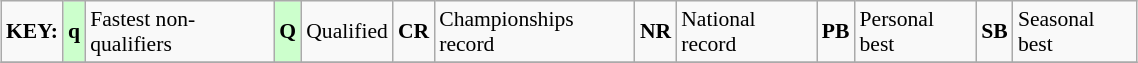<table class="wikitable" style="margin:0.5em auto; font-size:90%;position:relative;" width=60%>
<tr>
<td><strong>KEY:</strong></td>
<td bgcolor=ccffcc align=center><strong>q</strong></td>
<td>Fastest non-qualifiers</td>
<td bgcolor=ccffcc align=center><strong>Q</strong></td>
<td>Qualified</td>
<td align=center><strong>CR</strong></td>
<td>Championships record</td>
<td align=center><strong>NR</strong></td>
<td>National record</td>
<td align=center><strong>PB</strong></td>
<td>Personal best</td>
<td align=center><strong>SB</strong></td>
<td>Seasonal best</td>
</tr>
<tr>
</tr>
</table>
